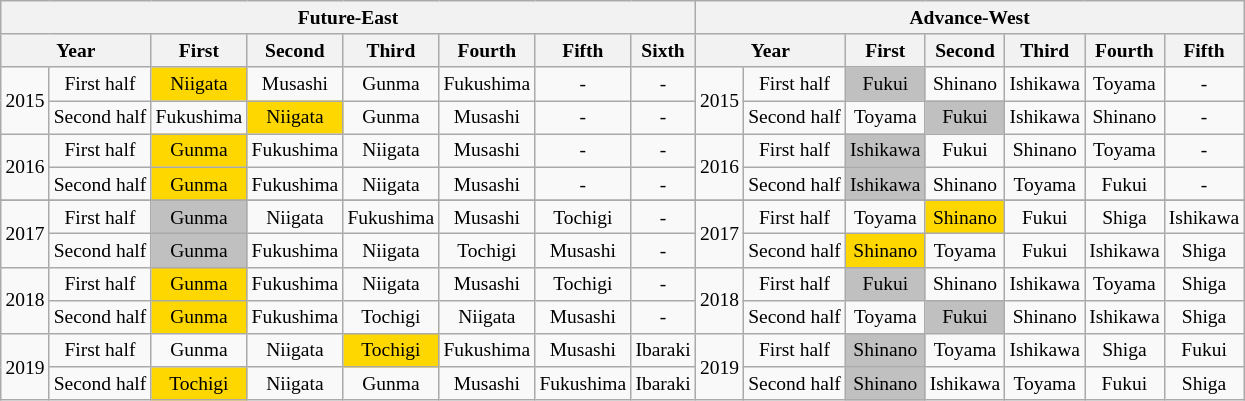<table class="wikitable" style="text-align:center; font-size:small">
<tr>
<th colspan="8">Future-East</th>
<th colspan="7">Advance-West</th>
</tr>
<tr>
<th colspan="2">Year</th>
<th>First</th>
<th>Second</th>
<th>Third</th>
<th>Fourth</th>
<th>Fifth</th>
<th>Sixth</th>
<th colspan="2">Year</th>
<th>First</th>
<th>Second</th>
<th>Third</th>
<th>Fourth</th>
<th>Fifth</th>
</tr>
<tr>
<td rowspan="2">2015</td>
<td>First half</td>
<td bgcolor="gold">Niigata</td>
<td>Musashi</td>
<td>Gunma</td>
<td>Fukushima</td>
<td>-</td>
<td>-</td>
<td rowspan="2">2015</td>
<td>First half</td>
<td bgcolor="silver">Fukui</td>
<td>Shinano</td>
<td>Ishikawa</td>
<td>Toyama</td>
<td>-</td>
</tr>
<tr>
<td>Second half</td>
<td>Fukushima</td>
<td bgcolor="gold">Niigata</td>
<td>Gunma</td>
<td>Musashi</td>
<td>-</td>
<td>-</td>
<td>Second half</td>
<td>Toyama</td>
<td bgcolor="silver">Fukui</td>
<td>Ishikawa</td>
<td>Shinano</td>
<td>-</td>
</tr>
<tr>
<td rowspan="2">2016</td>
<td>First half</td>
<td bgcolor="gold">Gunma</td>
<td>Fukushima</td>
<td>Niigata</td>
<td>Musashi</td>
<td>-</td>
<td>-</td>
<td rowspan="2">2016</td>
<td>First half</td>
<td bgcolor="silver">Ishikawa</td>
<td>Fukui</td>
<td>Shinano</td>
<td>Toyama</td>
<td>-</td>
</tr>
<tr>
<td>Second half</td>
<td bgcolor="gold">Gunma</td>
<td>Fukushima</td>
<td>Niigata</td>
<td>Musashi</td>
<td>-</td>
<td>-</td>
<td>Second half</td>
<td bgcolor="silver">Ishikawa</td>
<td>Shinano</td>
<td>Toyama</td>
<td>Fukui</td>
<td>-</td>
</tr>
<tr>
</tr>
<tr>
<td rowspan="2">2017</td>
<td>First half</td>
<td bgcolor="silver">Gunma</td>
<td>Niigata</td>
<td>Fukushima</td>
<td>Musashi</td>
<td>Tochigi</td>
<td>-</td>
<td rowspan="2">2017</td>
<td>First half</td>
<td>Toyama</td>
<td bgcolor="gold">Shinano</td>
<td>Fukui</td>
<td>Shiga</td>
<td>Ishikawa</td>
</tr>
<tr>
<td>Second half</td>
<td bgcolor="silver">Gunma</td>
<td>Fukushima</td>
<td>Niigata</td>
<td>Tochigi</td>
<td>Musashi</td>
<td>-</td>
<td>Second half</td>
<td bgcolor="gold">Shinano</td>
<td>Toyama</td>
<td>Fukui</td>
<td>Ishikawa</td>
<td>Shiga</td>
</tr>
<tr>
<td rowspan="2">2018</td>
<td>First half</td>
<td bgcolor="gold">Gunma</td>
<td>Fukushima</td>
<td>Niigata</td>
<td>Musashi</td>
<td>Tochigi</td>
<td>-</td>
<td rowspan="2">2018</td>
<td>First half</td>
<td bgcolor="silver">Fukui</td>
<td>Shinano</td>
<td>Ishikawa</td>
<td>Toyama</td>
<td>Shiga</td>
</tr>
<tr>
<td>Second half</td>
<td bgcolor="gold">Gunma</td>
<td>Fukushima</td>
<td>Tochigi</td>
<td>Niigata</td>
<td>Musashi</td>
<td>-</td>
<td>Second half</td>
<td>Toyama</td>
<td bgcolor="silver">Fukui</td>
<td>Shinano</td>
<td>Ishikawa</td>
<td>Shiga</td>
</tr>
<tr>
<td rowspan="2">2019</td>
<td>First half</td>
<td>Gunma</td>
<td>Niigata</td>
<td bgcolor="gold">Tochigi</td>
<td>Fukushima</td>
<td>Musashi</td>
<td>Ibaraki</td>
<td rowspan="2">2019</td>
<td>First half</td>
<td bgcolor="silver">Shinano</td>
<td>Toyama</td>
<td>Ishikawa</td>
<td>Shiga</td>
<td>Fukui</td>
</tr>
<tr>
<td>Second half</td>
<td bgcolor="gold">Tochigi</td>
<td>Niigata</td>
<td>Gunma</td>
<td>Musashi</td>
<td>Fukushima</td>
<td>Ibaraki</td>
<td>Second half</td>
<td bgcolor="silver">Shinano</td>
<td>Ishikawa</td>
<td>Toyama</td>
<td>Fukui</td>
<td>Shiga</td>
</tr>
</table>
